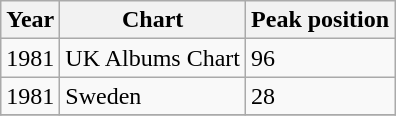<table class="wikitable sortable" border="1">
<tr>
<th>Year</th>
<th>Chart</th>
<th>Peak position</th>
</tr>
<tr>
<td>1981</td>
<td>UK Albums Chart</td>
<td>96</td>
</tr>
<tr>
<td>1981</td>
<td>Sweden</td>
<td>28</td>
</tr>
<tr>
</tr>
</table>
